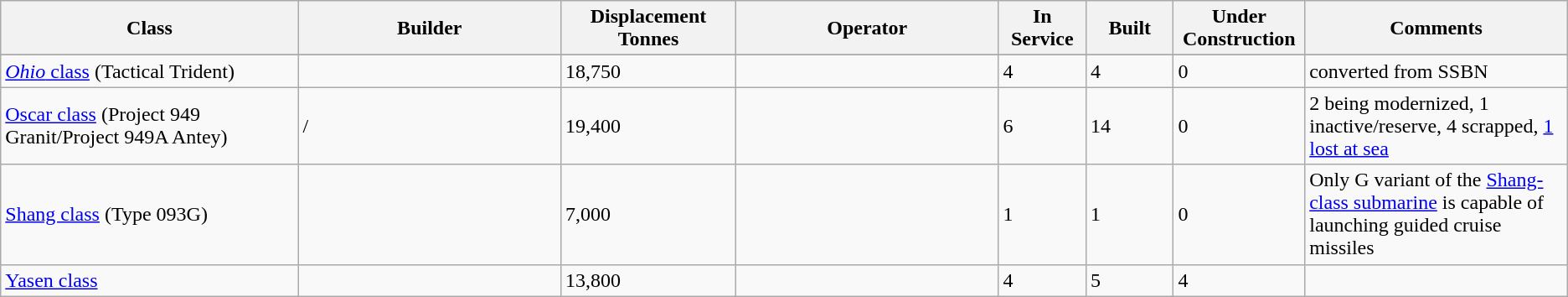<table class="wikitable sortable">
<tr>
<th width="17%">Class</th>
<th width="15%">Builder</th>
<th width="10%">Displacement Tonnes</th>
<th width="15%">Operator</th>
<th width="5%">In Service</th>
<th width="5%">Built</th>
<th width="5%">Under Construction</th>
<th width="15%">Comments</th>
</tr>
<tr>
</tr>
<tr>
<td><a href='#'><em>Ohio</em> class</a> (Tactical Trident)</td>
<td></td>
<td>18,750</td>
<td></td>
<td>4</td>
<td>4</td>
<td>0</td>
<td>converted from SSBN</td>
</tr>
<tr>
<td><a href='#'>Oscar class</a> (Project 949 Granit/Project 949A Antey)</td>
<td> / </td>
<td>19,400</td>
<td></td>
<td>6</td>
<td>14</td>
<td>0</td>
<td>2 being modernized, 1 inactive/reserve, 4 scrapped, <a href='#'>1 lost at sea</a></td>
</tr>
<tr>
<td><a href='#'>Shang class</a> (Type 093G)</td>
<td></td>
<td>7,000</td>
<td></td>
<td>1</td>
<td>1</td>
<td>0</td>
<td>Only G variant of the <a href='#'>Shang-class submarine</a> is capable of launching guided cruise missiles</td>
</tr>
<tr>
<td><a href='#'>Yasen class</a></td>
<td></td>
<td>13,800</td>
<td></td>
<td>4</td>
<td>5</td>
<td>4</td>
<td></td>
</tr>
</table>
